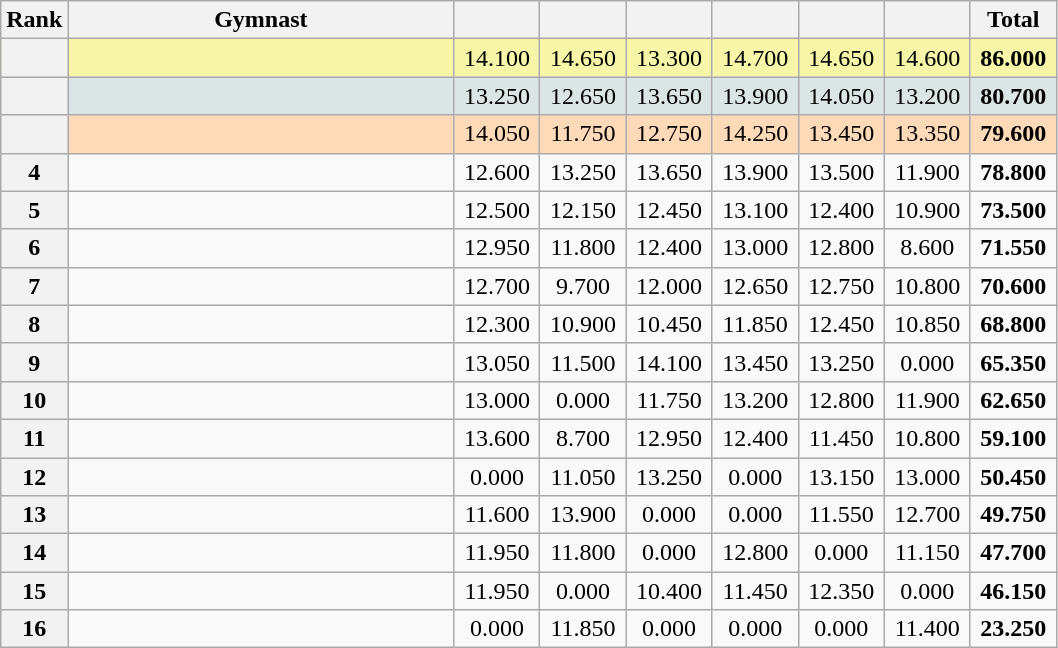<table class="wikitable sortable" style="text-align:center; font-size:100%">
<tr>
<th scope="col" style="width:15px;">Rank</th>
<th ! scope="col" style="width:250px;">Gymnast</th>
<th ! scope="col" style="width:50px;"></th>
<th ! scope="col" style="width:50px;"></th>
<th ! scope="col" style="width:50px;"></th>
<th ! scope="col" style="width:50px;"></th>
<th ! scope="col" style="width:50px;"></th>
<th ! scope="col" style="width:50px;"></th>
<th ! scope="col" style="width:50px;">Total</th>
</tr>
<tr style="background:#F7F6A8;">
<th scope=row style="text-align:center"></th>
<td style="text-align:left;"></td>
<td>14.100</td>
<td>14.650</td>
<td>13.300</td>
<td>14.700</td>
<td>14.650</td>
<td>14.600</td>
<td><strong>86.000</strong></td>
</tr>
<tr style="background:#DCE5E5;">
<th scope=row style="text-align:center"></th>
<td style="text-align:left;"></td>
<td>13.250</td>
<td>12.650</td>
<td>13.650</td>
<td>13.900</td>
<td>14.050</td>
<td>13.200</td>
<td><strong>80.700</strong></td>
</tr>
<tr style="background:#FFDAB9;">
<th scope=row style="text-align:center"></th>
<td style="text-align:left;"></td>
<td>14.050</td>
<td>11.750</td>
<td>12.750</td>
<td>14.250</td>
<td>13.450</td>
<td>13.350</td>
<td><strong>79.600</strong></td>
</tr>
<tr>
<th scope=row style="text-align:center">4</th>
<td style="text-align:left;"></td>
<td>12.600</td>
<td>13.250</td>
<td>13.650</td>
<td>13.900</td>
<td>13.500</td>
<td>11.900</td>
<td><strong>78.800</strong></td>
</tr>
<tr>
<th scope=row style="text-align:center">5</th>
<td style="text-align:left;"></td>
<td>12.500</td>
<td>12.150</td>
<td>12.450</td>
<td>13.100</td>
<td>12.400</td>
<td>10.900</td>
<td><strong>73.500</strong></td>
</tr>
<tr>
<th scope=row style="text-align:center">6</th>
<td style="text-align:left;"></td>
<td>12.950</td>
<td>11.800</td>
<td>12.400</td>
<td>13.000</td>
<td>12.800</td>
<td>8.600</td>
<td><strong>71.550</strong></td>
</tr>
<tr>
<th scope=row style="text-align:center">7</th>
<td style="text-align:left;"></td>
<td>12.700</td>
<td>9.700</td>
<td>12.000</td>
<td>12.650</td>
<td>12.750</td>
<td>10.800</td>
<td><strong>70.600</strong></td>
</tr>
<tr>
<th scope=row style="text-align:center">8</th>
<td style="text-align:left;"></td>
<td>12.300</td>
<td>10.900</td>
<td>10.450</td>
<td>11.850</td>
<td>12.450</td>
<td>10.850</td>
<td><strong>68.800</strong></td>
</tr>
<tr>
<th scope=row style="text-align:center">9</th>
<td style="text-align:left;"></td>
<td>13.050</td>
<td>11.500</td>
<td>14.100</td>
<td>13.450</td>
<td>13.250</td>
<td>0.000</td>
<td><strong>65.350</strong></td>
</tr>
<tr>
<th scope=row style="text-align:center">10</th>
<td style="text-align:left;"></td>
<td>13.000</td>
<td>0.000</td>
<td>11.750</td>
<td>13.200</td>
<td>12.800</td>
<td>11.900</td>
<td><strong>62.650</strong></td>
</tr>
<tr>
<th scope=row style="text-align:center">11</th>
<td style="text-align:left;"></td>
<td>13.600</td>
<td>8.700</td>
<td>12.950</td>
<td>12.400</td>
<td>11.450</td>
<td>10.800</td>
<td><strong>59.100</strong></td>
</tr>
<tr>
<th scope=row style="text-align:center">12</th>
<td style="text-align:left;"></td>
<td>0.000</td>
<td>11.050</td>
<td>13.250</td>
<td>0.000</td>
<td>13.150</td>
<td>13.000</td>
<td><strong>50.450</strong></td>
</tr>
<tr>
<th scope=row style="text-align:center">13</th>
<td style="text-align:left;"></td>
<td>11.600</td>
<td>13.900</td>
<td>0.000</td>
<td>0.000</td>
<td>11.550</td>
<td>12.700</td>
<td><strong>49.750</strong></td>
</tr>
<tr>
<th scope=row style="text-align:center">14</th>
<td style="text-align:left;"></td>
<td>11.950</td>
<td>11.800</td>
<td>0.000</td>
<td>12.800</td>
<td>0.000</td>
<td>11.150</td>
<td><strong>47.700</strong></td>
</tr>
<tr>
<th scope=row style="text-align:center">15</th>
<td style="text-align:left;"></td>
<td>11.950</td>
<td>0.000</td>
<td>10.400</td>
<td>11.450</td>
<td>12.350</td>
<td>0.000</td>
<td><strong>46.150</strong></td>
</tr>
<tr>
<th scope=row style="text-align:center">16</th>
<td style="text-align:left;"></td>
<td>0.000</td>
<td>11.850</td>
<td>0.000</td>
<td>0.000</td>
<td>0.000</td>
<td>11.400</td>
<td><strong>23.250</strong></td>
</tr>
</table>
